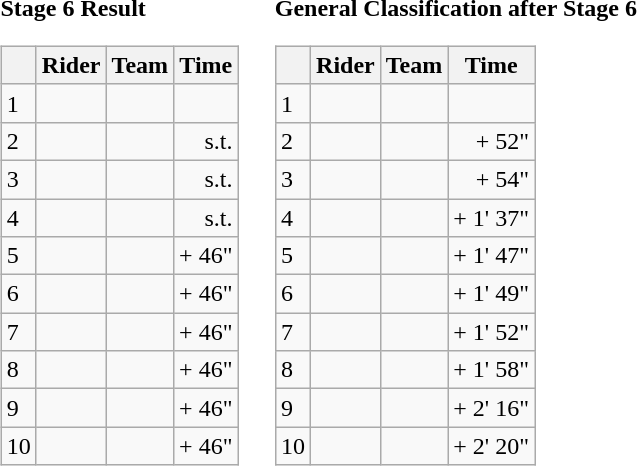<table>
<tr>
<td><strong>Stage 6 Result</strong><br><table class="wikitable">
<tr>
<th></th>
<th>Rider</th>
<th>Team</th>
<th>Time</th>
</tr>
<tr>
<td>1</td>
<td></td>
<td></td>
<td align="right"></td>
</tr>
<tr>
<td>2</td>
<td></td>
<td></td>
<td align="right">s.t.</td>
</tr>
<tr>
<td>3</td>
<td></td>
<td></td>
<td align="right">s.t.</td>
</tr>
<tr>
<td>4</td>
<td></td>
<td></td>
<td align="right">s.t.</td>
</tr>
<tr>
<td>5</td>
<td></td>
<td></td>
<td align="right">+ 46"</td>
</tr>
<tr>
<td>6</td>
<td> </td>
<td></td>
<td align="right">+ 46"</td>
</tr>
<tr>
<td>7</td>
<td></td>
<td></td>
<td align="right">+ 46"</td>
</tr>
<tr>
<td>8</td>
<td></td>
<td></td>
<td align="right">+ 46"</td>
</tr>
<tr>
<td>9</td>
<td></td>
<td></td>
<td align="right">+ 46"</td>
</tr>
<tr>
<td>10</td>
<td></td>
<td></td>
<td align="right">+ 46"</td>
</tr>
</table>
</td>
<td></td>
<td><strong>General Classification after Stage 6</strong><br><table class="wikitable">
<tr>
<th></th>
<th>Rider</th>
<th>Team</th>
<th>Time</th>
</tr>
<tr>
<td>1</td>
<td> </td>
<td></td>
<td align="right"></td>
</tr>
<tr>
<td>2</td>
<td></td>
<td></td>
<td align="right">+ 52"</td>
</tr>
<tr>
<td>3</td>
<td> </td>
<td></td>
<td align="right">+ 54"</td>
</tr>
<tr>
<td>4</td>
<td></td>
<td></td>
<td align="right">+ 1' 37"</td>
</tr>
<tr>
<td>5</td>
<td></td>
<td></td>
<td align="right">+ 1' 47"</td>
</tr>
<tr>
<td>6</td>
<td></td>
<td></td>
<td align="right">+ 1' 49"</td>
</tr>
<tr>
<td>7</td>
<td></td>
<td></td>
<td align="right">+ 1' 52"</td>
</tr>
<tr>
<td>8</td>
<td></td>
<td></td>
<td align="right">+ 1' 58"</td>
</tr>
<tr>
<td>9</td>
<td></td>
<td></td>
<td align="right">+ 2' 16"</td>
</tr>
<tr>
<td>10</td>
<td></td>
<td></td>
<td align="right">+ 2' 20"</td>
</tr>
</table>
</td>
</tr>
</table>
